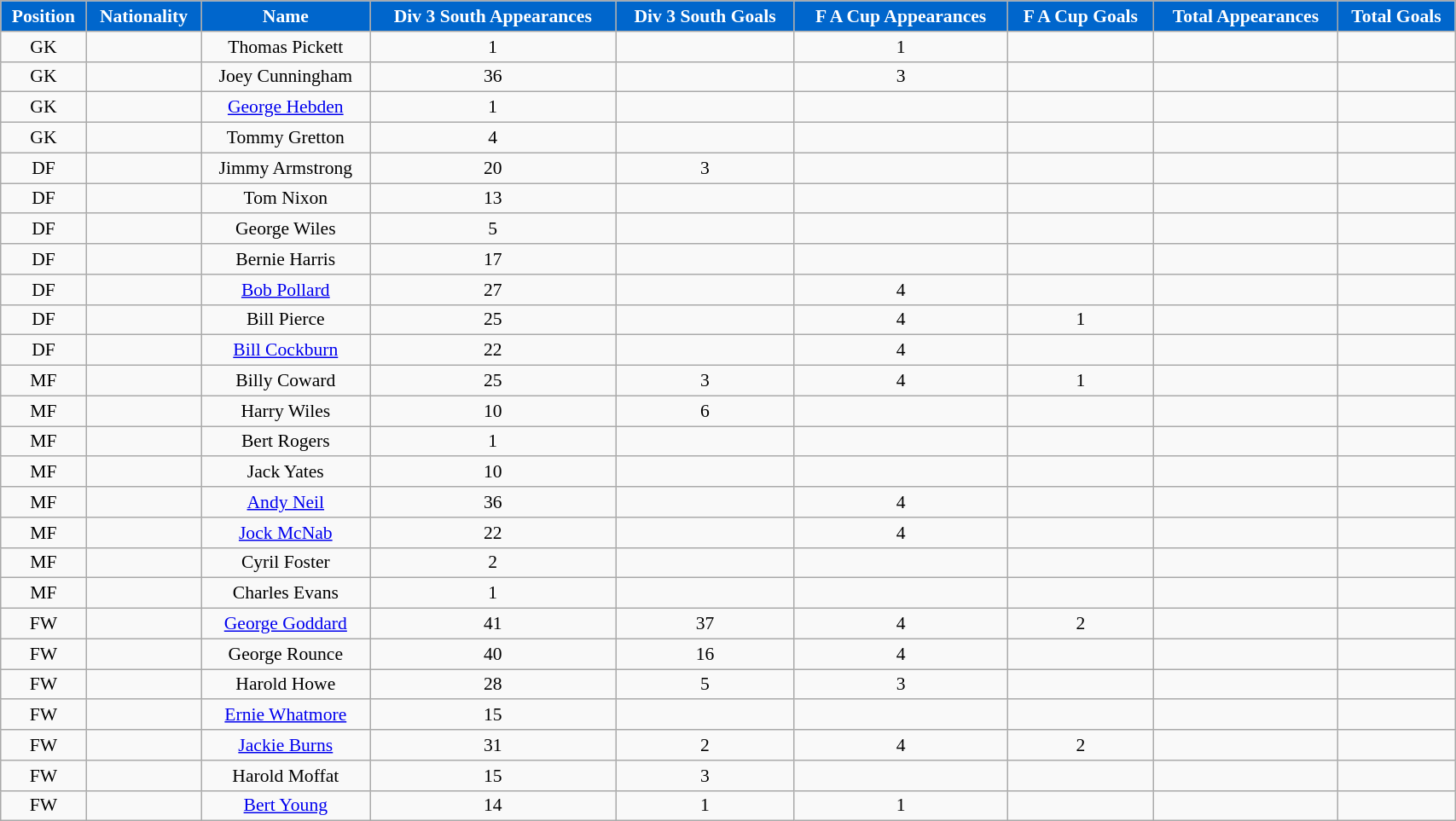<table class="wikitable" style="text-align:center; font-size:90%; width:90%;">
<tr>
<th style="background:#0066CC; color:#FFFFFF; text-align:center;">Position</th>
<th style="background:#0066CC; color:#FFFFFF; text-align:center;">Nationality</th>
<th style="background:#0066CC; color:#FFFFFF; text-align:center;"><strong>Name</strong></th>
<th style="background:#0066CC; color:#FFFFFF; text-align:center;">Div 3 South Appearances</th>
<th style="background:#0066CC; color:#FFFFFF; text-align:center;">Div 3 South Goals</th>
<th style="background:#0066CC; color:#FFFFFF; text-align:center;">F A Cup Appearances</th>
<th style="background:#0066CC; color:#FFFFFF; text-align:center;">F A Cup Goals</th>
<th style="background:#0066CC; color:#FFFFFF; text-align:center;">Total Appearances</th>
<th style="background:#0066CC; color:#FFFFFF; text-align:center;">Total Goals</th>
</tr>
<tr>
<td>GK</td>
<td></td>
<td>Thomas Pickett</td>
<td>1</td>
<td></td>
<td>1</td>
<td></td>
<td></td>
<td></td>
</tr>
<tr>
<td>GK</td>
<td></td>
<td>Joey Cunningham</td>
<td>36</td>
<td></td>
<td>3</td>
<td></td>
<td></td>
<td></td>
</tr>
<tr>
<td>GK</td>
<td></td>
<td><a href='#'>George Hebden</a></td>
<td>1</td>
<td></td>
<td></td>
<td></td>
<td></td>
<td></td>
</tr>
<tr>
<td>GK</td>
<td></td>
<td>Tommy Gretton</td>
<td>4</td>
<td></td>
<td></td>
<td></td>
<td></td>
<td></td>
</tr>
<tr>
<td>DF</td>
<td></td>
<td>Jimmy Armstrong</td>
<td>20</td>
<td>3</td>
<td></td>
<td></td>
<td></td>
<td></td>
</tr>
<tr>
<td>DF</td>
<td></td>
<td>Tom Nixon</td>
<td>13</td>
<td></td>
<td></td>
<td></td>
<td></td>
<td></td>
</tr>
<tr>
<td>DF</td>
<td></td>
<td>George Wiles</td>
<td>5</td>
<td></td>
<td></td>
<td></td>
<td></td>
<td></td>
</tr>
<tr>
<td>DF</td>
<td></td>
<td>Bernie Harris</td>
<td>17</td>
<td></td>
<td></td>
<td></td>
<td></td>
<td></td>
</tr>
<tr>
<td>DF</td>
<td></td>
<td><a href='#'>Bob Pollard</a></td>
<td>27</td>
<td></td>
<td>4</td>
<td></td>
<td></td>
<td></td>
</tr>
<tr>
<td>DF</td>
<td></td>
<td>Bill Pierce</td>
<td>25</td>
<td></td>
<td>4</td>
<td>1</td>
<td></td>
<td></td>
</tr>
<tr>
<td>DF</td>
<td></td>
<td><a href='#'>Bill Cockburn</a></td>
<td>22</td>
<td></td>
<td>4</td>
<td></td>
<td></td>
<td></td>
</tr>
<tr>
<td>MF</td>
<td></td>
<td>Billy Coward</td>
<td>25</td>
<td>3</td>
<td>4</td>
<td>1</td>
<td></td>
<td></td>
</tr>
<tr>
<td>MF</td>
<td></td>
<td>Harry Wiles</td>
<td>10</td>
<td>6</td>
<td></td>
<td></td>
<td></td>
<td></td>
</tr>
<tr>
<td>MF</td>
<td></td>
<td>Bert Rogers</td>
<td>1</td>
<td></td>
<td></td>
<td></td>
<td></td>
<td></td>
</tr>
<tr>
<td>MF</td>
<td></td>
<td>Jack Yates</td>
<td>10</td>
<td></td>
<td></td>
<td></td>
<td></td>
<td></td>
</tr>
<tr>
<td>MF</td>
<td></td>
<td><a href='#'>Andy Neil</a></td>
<td>36</td>
<td></td>
<td>4</td>
<td></td>
<td></td>
<td></td>
</tr>
<tr>
<td>MF</td>
<td></td>
<td><a href='#'>Jock McNab</a></td>
<td>22</td>
<td></td>
<td>4</td>
<td></td>
<td></td>
<td></td>
</tr>
<tr>
<td>MF</td>
<td></td>
<td>Cyril Foster</td>
<td>2</td>
<td></td>
<td></td>
<td></td>
<td></td>
<td></td>
</tr>
<tr>
<td>MF</td>
<td></td>
<td>Charles Evans</td>
<td>1</td>
<td></td>
<td></td>
<td></td>
<td></td>
<td></td>
</tr>
<tr>
<td>FW</td>
<td></td>
<td><a href='#'>George Goddard</a></td>
<td>41</td>
<td>37</td>
<td>4</td>
<td>2</td>
<td></td>
<td></td>
</tr>
<tr>
<td>FW</td>
<td></td>
<td>George Rounce</td>
<td>40</td>
<td>16</td>
<td>4</td>
<td></td>
<td></td>
<td></td>
</tr>
<tr>
<td>FW</td>
<td></td>
<td>Harold Howe</td>
<td>28</td>
<td>5</td>
<td>3</td>
<td></td>
<td></td>
<td></td>
</tr>
<tr>
<td>FW</td>
<td></td>
<td><a href='#'>Ernie Whatmore</a></td>
<td>15</td>
<td></td>
<td></td>
<td></td>
<td></td>
<td></td>
</tr>
<tr>
<td>FW</td>
<td></td>
<td><a href='#'>Jackie Burns</a></td>
<td>31</td>
<td>2</td>
<td>4</td>
<td>2</td>
<td></td>
<td></td>
</tr>
<tr>
<td>FW</td>
<td></td>
<td>Harold Moffat</td>
<td>15</td>
<td>3</td>
<td></td>
<td></td>
<td></td>
<td></td>
</tr>
<tr>
<td>FW</td>
<td></td>
<td><a href='#'>Bert Young</a></td>
<td>14</td>
<td>1</td>
<td>1</td>
<td></td>
<td></td>
<td></td>
</tr>
</table>
